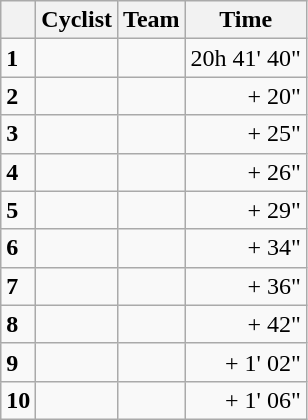<table class="wikitable">
<tr>
<th></th>
<th>Cyclist</th>
<th>Team</th>
<th>Time</th>
</tr>
<tr>
<td><strong>1</strong></td>
<td></td>
<td></td>
<td align=right>20h 41' 40"</td>
</tr>
<tr>
<td><strong>2</strong></td>
<td></td>
<td></td>
<td align=right>+ 20"</td>
</tr>
<tr>
<td><strong>3</strong></td>
<td></td>
<td></td>
<td align=right>+ 25"</td>
</tr>
<tr>
<td><strong>4</strong></td>
<td></td>
<td></td>
<td align=right>+ 26"</td>
</tr>
<tr>
<td><strong>5</strong></td>
<td></td>
<td></td>
<td align=right>+ 29"</td>
</tr>
<tr>
<td><strong>6</strong></td>
<td></td>
<td></td>
<td align=right>+ 34"</td>
</tr>
<tr>
<td><strong>7</strong></td>
<td></td>
<td></td>
<td align=right>+ 36"</td>
</tr>
<tr>
<td><strong>8</strong></td>
<td></td>
<td></td>
<td align=right>+ 42"</td>
</tr>
<tr>
<td><strong>9</strong></td>
<td></td>
<td></td>
<td align=right>+ 1' 02"</td>
</tr>
<tr>
<td><strong>10</strong></td>
<td></td>
<td></td>
<td align=right>+ 1' 06"</td>
</tr>
</table>
